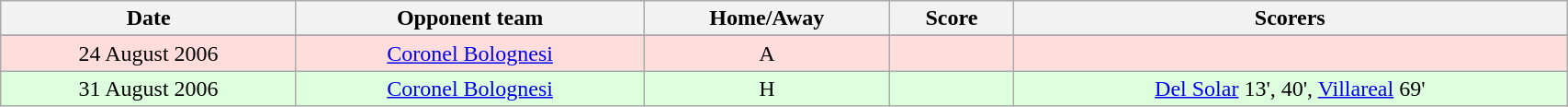<table class="wikitable" width=90%>
<tr>
<th>Date</th>
<th>Opponent team</th>
<th>Home/Away</th>
<th>Score</th>
<th>Scorers</th>
</tr>
<tr bgcolor="#ffdddd">
</tr>
<tr bgcolor="#ffdddd">
<td style="text-align: center">24 August 2006</td>
<td style="text-align: center"> <a href='#'>Coronel Bolognesi</a></td>
<td style="text-align: center">A</td>
<td style="text-align: center"></td>
<td style="text-align: center"></td>
</tr>
<tr bgcolor="#ddffdd">
<td style="text-align: center">31 August 2006</td>
<td style="text-align: center"> <a href='#'>Coronel Bolognesi</a></td>
<td style="text-align: center">H</td>
<td style="text-align: center"></td>
<td style="text-align: center"><a href='#'>Del Solar</a> 13', 40', <a href='#'>Villareal</a> 69'</td>
</tr>
</table>
